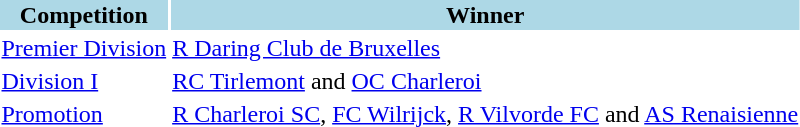<table>
<tr style="background:lightblue;">
<th>Competition</th>
<th>Winner</th>
</tr>
<tr>
<td><a href='#'>Premier Division</a></td>
<td><a href='#'>R Daring Club de Bruxelles</a></td>
</tr>
<tr>
<td><a href='#'>Division I</a></td>
<td><a href='#'>RC Tirlemont</a> and <a href='#'>OC Charleroi</a></td>
</tr>
<tr>
<td><a href='#'>Promotion</a></td>
<td><a href='#'>R Charleroi SC</a>, <a href='#'>FC Wilrijck</a>, <a href='#'>R Vilvorde FC</a> and <a href='#'>AS Renaisienne</a></td>
</tr>
</table>
